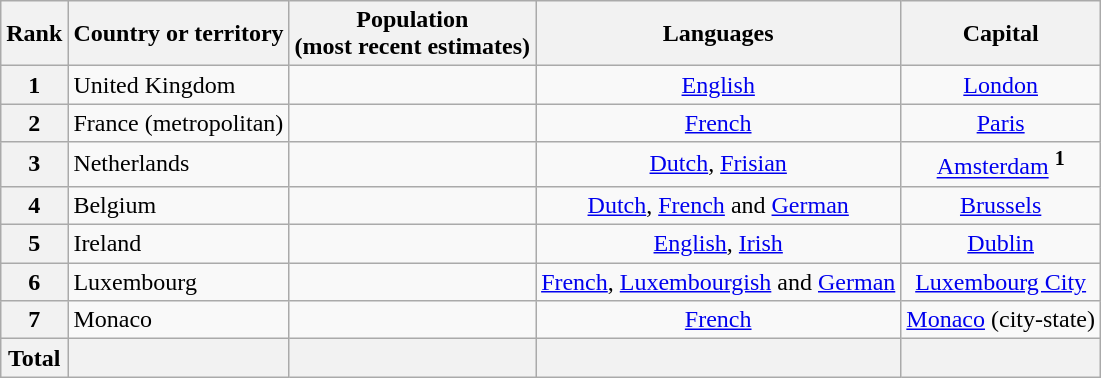<table class="wikitable sortable" style="border:1px solid #aaa;">
<tr>
<th>Rank</th>
<th>Country or territory</th>
<th>Population<br>(most recent estimates)</th>
<th>Languages</th>
<th>Capital</th>
</tr>
<tr>
<th>1</th>
<td align=left>United Kingdom</td>
<td align=right></td>
<td align=center><a href='#'>English</a></td>
<td align=center><a href='#'>London</a></td>
</tr>
<tr>
<th>2</th>
<td align=left>France (metropolitan)</td>
<td align=right></td>
<td align=center><a href='#'>French</a></td>
<td align=center><a href='#'>Paris</a></td>
</tr>
<tr>
<th>3</th>
<td align=left>Netherlands</td>
<td align=right></td>
<td align=center><a href='#'>Dutch</a>, <a href='#'>Frisian</a></td>
<td align=center><a href='#'>Amsterdam</a> <sup><strong>1</strong></sup></td>
</tr>
<tr>
<th>4</th>
<td align=left>Belgium</td>
<td align=right></td>
<td align=center><a href='#'>Dutch</a>, <a href='#'>French</a> and <a href='#'>German</a></td>
<td align=center><a href='#'>Brussels</a></td>
</tr>
<tr>
<th>5</th>
<td align=left>Ireland</td>
<td align=right></td>
<td align=center><a href='#'>English</a>, <a href='#'>Irish</a></td>
<td align=center><a href='#'>Dublin</a></td>
</tr>
<tr>
<th>6</th>
<td align=left>Luxembourg</td>
<td align=right></td>
<td align=center><a href='#'>French</a>, <a href='#'>Luxembourgish</a> and <a href='#'>German</a></td>
<td align=center><a href='#'>Luxembourg City</a></td>
</tr>
<tr>
<th>7</th>
<td align=left>Monaco</td>
<td align=right></td>
<td align=center><a href='#'>French</a></td>
<td align=center><a href='#'>Monaco</a> (city-state)</td>
</tr>
<tr class="sortbottom">
<th>Total</th>
<th></th>
<th></th>
<th></th>
<th></th>
</tr>
</table>
